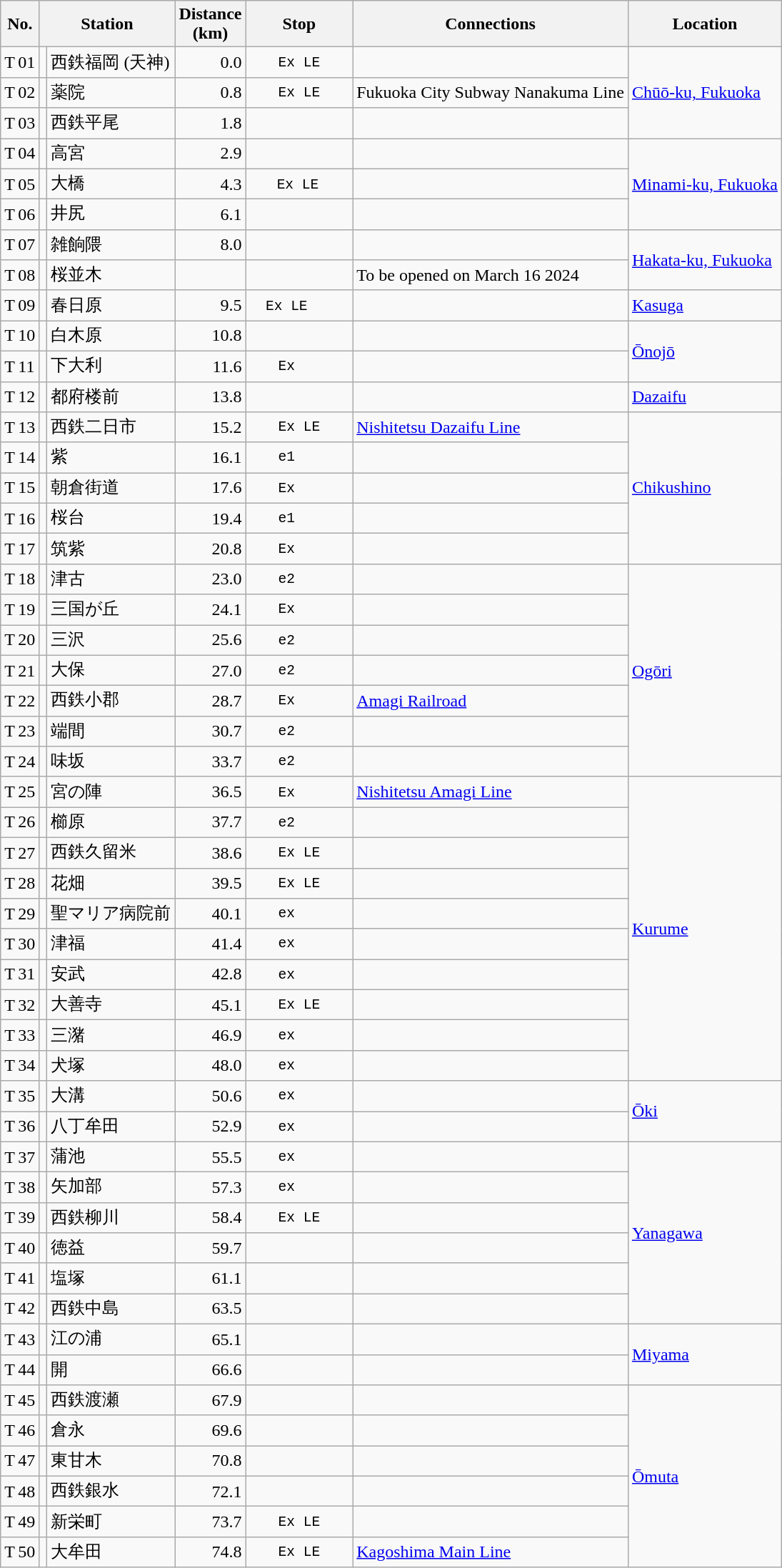<table class="wikitable">
<tr>
<th>No.</th>
<th colspan="2">Station</th>
<th>Distance<br>(km)</th>
<th>Stop</th>
<th>Connections</th>
<th>Location</th>
</tr>
<tr>
<td><span>T <span>01</span></span></td>
<td></td>
<td>西鉄福岡 (天神)</td>
<td style="text-align: right">0.0</td>
<td style="text-align: center; font-family: monospace; white-space: nowrap;">Ex LE</td>
<td></td>
<td rowspan="3"><a href='#'>Chūō-ku, Fukuoka</a></td>
</tr>
<tr>
<td><span>T <span>02</span></span></td>
<td></td>
<td>薬院</td>
<td style="text-align: right">0.8</td>
<td style="text-align: center; font-family: monospace; white-space: nowrap;">Ex LE</td>
<td>Fukuoka City Subway Nanakuma Line</td>
</tr>
<tr>
<td><span>T <span>03</span></span></td>
<td></td>
<td>西鉄平尾</td>
<td style="text-align: right">1.8</td>
<td> </td>
<td> </td>
</tr>
<tr>
<td><span>T <span>04</span></span></td>
<td></td>
<td>高宮</td>
<td style="text-align: right">2.9</td>
<td> </td>
<td> </td>
<td rowspan="3"><a href='#'>Minami-ku, Fukuoka</a></td>
</tr>
<tr>
<td><span>T <span>05</span></span></td>
<td></td>
<td>大橋</td>
<td style="text-align: right">4.3</td>
<td style="text-align: center; font-family: monospace; white-space: nowrap;">　　Ex LE　  </td>
<td> </td>
</tr>
<tr>
<td><span>T <span>06</span></span></td>
<td></td>
<td>井尻</td>
<td style="text-align: right">6.1</td>
<td> </td>
<td> </td>
</tr>
<tr>
<td><span>T <span>07</span></span></td>
<td></td>
<td>雑餉隈</td>
<td style="text-align: right">8.0</td>
<td> </td>
<td> </td>
<td rowspan="2"><a href='#'>Hakata-ku, Fukuoka</a></td>
</tr>
<tr>
<td><span>T <span>08</span></span></td>
<td></td>
<td>桜並木</td>
<td style="text-align: right"></td>
<td> </td>
<td>To be opened on March 16 2024</td>
</tr>
<tr>
<td><span>T <span>09</span></span></td>
<td></td>
<td>春日原</td>
<td style="text-align: right">9.5</td>
<td style="text-align: center; font-family: monospace; white-space: nowrap;">Ex LE   </td>
<td> </td>
<td><a href='#'>Kasuga</a></td>
</tr>
<tr>
<td><span>T <span>10</span></span></td>
<td></td>
<td>白木原</td>
<td style="text-align: right">10.8</td>
<td> </td>
<td> </td>
<td rowspan="2"><a href='#'>Ōnojō</a></td>
</tr>
<tr>
<td><span>T <span>11</span></span></td>
<td></td>
<td>下大利</td>
<td style="text-align: right">11.6</td>
<td style="text-align: center; font-family: monospace; white-space: nowrap;">Ex   </td>
<td> </td>
</tr>
<tr>
<td><span>T <span>12</span></span></td>
<td></td>
<td>都府楼前</td>
<td style="text-align: right">13.8</td>
<td> </td>
<td> </td>
<td><a href='#'>Dazaifu</a></td>
</tr>
<tr>
<td><span>T <span>13</span></span></td>
<td></td>
<td>西鉄二日市</td>
<td style="text-align: right">15.2</td>
<td style="text-align: center; font-family: monospace; white-space: nowrap;">Ex LE</td>
<td><a href='#'>Nishitetsu Dazaifu Line</a></td>
<td rowspan="5"><a href='#'>Chikushino</a></td>
</tr>
<tr>
<td><span>T <span>14</span></span></td>
<td></td>
<td>紫</td>
<td style="text-align: right">16.1</td>
<td style="text-align: center; font-family: monospace; white-space: nowrap;">e1   </td>
<td> </td>
</tr>
<tr>
<td><span>T <span>15</span></span></td>
<td></td>
<td>朝倉街道</td>
<td style="text-align: right">17.6</td>
<td style="text-align: center; font-family: monospace; white-space: nowrap;">Ex   </td>
<td> </td>
</tr>
<tr>
<td><span>T <span>16</span></span></td>
<td></td>
<td>桜台</td>
<td style="text-align: right">19.4</td>
<td style="text-align: center; font-family: monospace; white-space: nowrap;">e1   </td>
<td> </td>
</tr>
<tr>
<td><span>T <span>17</span></span></td>
<td></td>
<td>筑紫</td>
<td style="text-align: right">20.8</td>
<td style="text-align: center; font-family: monospace; white-space: nowrap;">Ex   </td>
<td> </td>
</tr>
<tr>
<td><span>T <span>18</span></span></td>
<td></td>
<td>津古</td>
<td style="text-align: right">23.0</td>
<td style="text-align: center; font-family: monospace; white-space: nowrap;">e2   </td>
<td> </td>
<td rowspan="7"><a href='#'>Ogōri</a></td>
</tr>
<tr>
<td><span>T <span>19</span></span></td>
<td></td>
<td>三国が丘</td>
<td style="text-align: right">24.1</td>
<td style="text-align: center; font-family: monospace; white-space: nowrap;">Ex   </td>
<td> </td>
</tr>
<tr>
<td><span>T <span>20</span></span></td>
<td></td>
<td>三沢</td>
<td style="text-align: right">25.6</td>
<td style="text-align: center; font-family: monospace; white-space: nowrap;">e2   </td>
<td> </td>
</tr>
<tr>
<td><span>T <span>21</span></span></td>
<td></td>
<td>大保</td>
<td style="text-align: right">27.0</td>
<td style="text-align: center; font-family: monospace; white-space: nowrap;">e2   </td>
<td> </td>
</tr>
<tr>
<td><span>T <span>22</span></span></td>
<td></td>
<td>西鉄小郡</td>
<td style="text-align: right">28.7</td>
<td style="text-align: center; font-family: monospace; white-space: nowrap;">Ex   </td>
<td><a href='#'>Amagi Railroad</a></td>
</tr>
<tr>
<td><span>T <span>23</span></span></td>
<td></td>
<td>端間</td>
<td style="text-align: right">30.7</td>
<td style="text-align: center; font-family: monospace; white-space: nowrap;">e2   </td>
<td> </td>
</tr>
<tr>
<td><span>T <span>24</span></span></td>
<td></td>
<td>味坂</td>
<td style="text-align: right">33.7</td>
<td style="text-align: center; font-family: monospace; white-space: nowrap;">e2   </td>
<td> </td>
</tr>
<tr>
<td><span>T <span>25</span></span></td>
<td></td>
<td>宮の陣</td>
<td style="text-align: right">36.5</td>
<td style="text-align: center; font-family: monospace; white-space: nowrap;">Ex   </td>
<td><a href='#'>Nishitetsu Amagi Line</a></td>
<td rowspan="10"><a href='#'>Kurume</a></td>
</tr>
<tr>
<td><span>T <span>26</span></span></td>
<td></td>
<td>櫛原</td>
<td style="text-align: right">37.7</td>
<td style="text-align: center; font-family: monospace; white-space: nowrap;">e2   </td>
<td> </td>
</tr>
<tr>
<td><span>T <span>27</span></span></td>
<td></td>
<td>西鉄久留米</td>
<td style="text-align: right">38.6</td>
<td style="text-align: center; font-family: monospace; white-space: nowrap;">Ex LE</td>
<td> </td>
</tr>
<tr>
<td><span>T <span>28</span></span></td>
<td></td>
<td>花畑</td>
<td style="text-align: right">39.5</td>
<td style="text-align: center; font-family: monospace; white-space: nowrap;">Ex LE</td>
<td> </td>
</tr>
<tr>
<td><span>T <span>29</span></span></td>
<td></td>
<td>聖マリア病院前</td>
<td style="text-align: right">40.1</td>
<td style="text-align: center; font-family: monospace; white-space: nowrap;">ex   </td>
<td> </td>
</tr>
<tr>
<td><span>T <span>30</span></span></td>
<td></td>
<td>津福</td>
<td style="text-align: right">41.4</td>
<td style="text-align: center; font-family: monospace; white-space: nowrap;">ex   </td>
<td> </td>
</tr>
<tr>
<td><span>T <span>31</span></span></td>
<td></td>
<td>安武</td>
<td style="text-align: right">42.8</td>
<td style="text-align: center; font-family: monospace; white-space: nowrap;">ex   </td>
<td> </td>
</tr>
<tr>
<td><span>T <span>32</span></span></td>
<td></td>
<td>大善寺</td>
<td style="text-align: right">45.1</td>
<td style="text-align: center; font-family: monospace; white-space: nowrap;">Ex LE</td>
<td> </td>
</tr>
<tr>
<td><span>T <span>33</span></span></td>
<td></td>
<td>三潴</td>
<td style="text-align: right">46.9</td>
<td style="text-align: center; font-family: monospace; white-space: nowrap;">ex   </td>
<td> </td>
</tr>
<tr>
<td><span>T <span>34</span></span></td>
<td></td>
<td>犬塚</td>
<td style="text-align: right">48.0</td>
<td style="text-align: center; font-family: monospace; white-space: nowrap;">ex   </td>
<td> </td>
</tr>
<tr>
<td><span>T <span>35</span></span></td>
<td></td>
<td>大溝</td>
<td style="text-align: right">50.6</td>
<td style="text-align: center; font-family: monospace; white-space: nowrap;">ex   </td>
<td> </td>
<td rowspan="2"><a href='#'>Ōki</a></td>
</tr>
<tr>
<td><span>T <span>36</span></span></td>
<td></td>
<td>八丁牟田</td>
<td style="text-align: right">52.9</td>
<td style="text-align: center; font-family: monospace; white-space: nowrap;">ex   </td>
<td> </td>
</tr>
<tr>
<td><span>T <span>37</span></span></td>
<td></td>
<td>蒲池</td>
<td style="text-align: right">55.5</td>
<td style="text-align: center; font-family: monospace; white-space: nowrap;">ex   </td>
<td> </td>
<td rowspan="6"><a href='#'>Yanagawa</a></td>
</tr>
<tr>
<td><span>T <span>38</span></span></td>
<td></td>
<td>矢加部</td>
<td style="text-align: right">57.3</td>
<td style="text-align: center; font-family: monospace; white-space: nowrap;">ex   </td>
<td> </td>
</tr>
<tr>
<td><span>T <span>39</span></span></td>
<td></td>
<td>西鉄柳川</td>
<td style="text-align: right">58.4</td>
<td style="text-align: center; font-family: monospace; white-space: nowrap;">Ex LE</td>
<td> </td>
</tr>
<tr>
<td><span>T <span>40</span></span></td>
<td></td>
<td>徳益</td>
<td style="text-align: right">59.7</td>
<td> </td>
<td> </td>
</tr>
<tr>
<td><span>T <span>41</span></span></td>
<td></td>
<td>塩塚</td>
<td style="text-align: right">61.1</td>
<td> </td>
<td> </td>
</tr>
<tr>
<td><span>T <span>42</span></span></td>
<td></td>
<td>西鉄中島</td>
<td style="text-align: right">63.5</td>
<td> </td>
<td> </td>
</tr>
<tr>
<td><span>T <span>43</span></span></td>
<td></td>
<td>江の浦</td>
<td style="text-align: right">65.1</td>
<td> </td>
<td> </td>
<td rowspan="2"><a href='#'>Miyama</a></td>
</tr>
<tr>
<td><span>T <span>44</span></span></td>
<td></td>
<td>開</td>
<td style="text-align: right">66.6</td>
<td> </td>
<td> </td>
</tr>
<tr>
<td><span>T <span>45</span></span></td>
<td></td>
<td>西鉄渡瀬</td>
<td style="text-align: right">67.9</td>
<td> </td>
<td> </td>
<td rowspan="6"><a href='#'>Ōmuta</a></td>
</tr>
<tr>
<td><span>T <span>46</span></span></td>
<td></td>
<td>倉永</td>
<td style="text-align: right">69.6</td>
<td> </td>
<td> </td>
</tr>
<tr>
<td><span>T <span>47</span></span></td>
<td></td>
<td>東甘木</td>
<td style="text-align: right">70.8</td>
<td> </td>
<td> </td>
</tr>
<tr>
<td><span>T <span>48</span></span></td>
<td></td>
<td>西鉄銀水</td>
<td style="text-align: right">72.1</td>
<td> </td>
<td> </td>
</tr>
<tr>
<td><span>T <span>49</span></span></td>
<td></td>
<td>新栄町</td>
<td style="text-align: right">73.7</td>
<td style="text-align: center; font-family: monospace; white-space: nowrap;">Ex LE</td>
<td> </td>
</tr>
<tr>
<td><span>T <span>50</span></span></td>
<td></td>
<td>大牟田</td>
<td style="text-align: right">74.8</td>
<td style="text-align: center; font-family: monospace; white-space: nowrap;">Ex LE</td>
<td><a href='#'>Kagoshima Main Line</a></td>
</tr>
</table>
